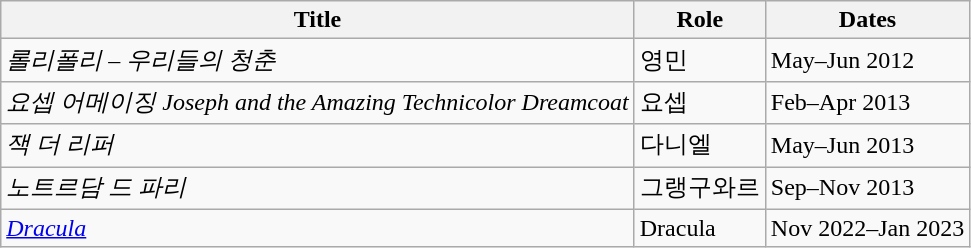<table class="wikitable sortable">
<tr>
<th>Title</th>
<th>Role</th>
<th>Dates</th>
</tr>
<tr>
<td><em>롤리폴리 – 우리들의 청춘</em></td>
<td>영민</td>
<td>May–Jun 2012</td>
</tr>
<tr>
<td><em>요셉 어메이징 Joseph and the Amazing Technicolor Dreamcoat</em></td>
<td>요셉</td>
<td>Feb–Apr 2013</td>
</tr>
<tr>
<td><em>잭 더 리퍼</em></td>
<td>다니엘</td>
<td>May–Jun 2013</td>
</tr>
<tr>
<td><em>노트르담 드 파리</em></td>
<td>그랭구와르</td>
<td>Sep–Nov 2013</td>
</tr>
<tr>
<td><em><a href='#'>Dracula</a></em></td>
<td>Dracula</td>
<td>Nov 2022–Jan 2023</td>
</tr>
</table>
